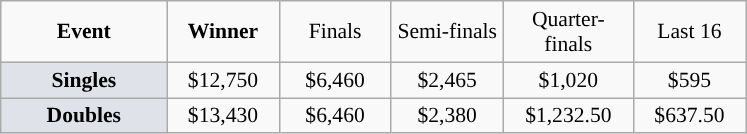<table class=wikitable style="font-size:90%;text-align:center">
<tr>
<td style="width:104px;"><strong>Event</strong></td>
<td style="width:68px;"><strong>Winner</strong></td>
<td style="width:68px;">Finals</td>
<td style="width:68px;">Semi-finals</td>
<td style="width:80px;">Quarter-finals</td>
<td style="width:68px;">Last 16</td>
</tr>
<tr>
<td style="background:#dfe2e9;"><strong>Singles</strong></td>
<td>$12,750</td>
<td>$6,460</td>
<td>$2,465</td>
<td>$1,020</td>
<td>$595</td>
</tr>
<tr>
<td style="background:#dfe2e9;"><strong>Doubles</strong></td>
<td>$13,430</td>
<td>$6,460</td>
<td>$2,380</td>
<td>$1,232.50</td>
<td>$637.50</td>
</tr>
</table>
